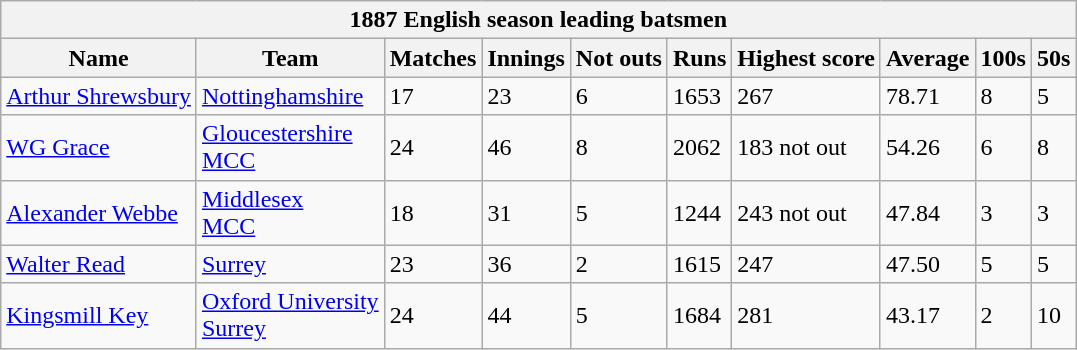<table class="wikitable">
<tr>
<th bgcolor="#efefef" colspan="10">1887 English season leading batsmen</th>
</tr>
<tr bgcolor="#efefef">
<th>Name</th>
<th>Team</th>
<th>Matches</th>
<th>Innings</th>
<th>Not outs</th>
<th>Runs</th>
<th>Highest score</th>
<th>Average</th>
<th>100s</th>
<th>50s</th>
</tr>
<tr>
<td><a href='#'>Arthur Shrewsbury</a></td>
<td><a href='#'>Nottinghamshire</a></td>
<td>17</td>
<td>23</td>
<td>6</td>
<td>1653</td>
<td>267</td>
<td>78.71</td>
<td>8</td>
<td>5</td>
</tr>
<tr>
<td><a href='#'>WG Grace</a></td>
<td><a href='#'>Gloucestershire</a><br><a href='#'>MCC</a></td>
<td>24</td>
<td>46</td>
<td>8</td>
<td>2062</td>
<td>183 not out</td>
<td>54.26</td>
<td>6</td>
<td>8</td>
</tr>
<tr>
<td><a href='#'>Alexander Webbe</a></td>
<td><a href='#'>Middlesex</a><br><a href='#'>MCC</a></td>
<td>18</td>
<td>31</td>
<td>5</td>
<td>1244</td>
<td>243 not out</td>
<td>47.84</td>
<td>3</td>
<td>3</td>
</tr>
<tr>
<td><a href='#'>Walter Read</a></td>
<td><a href='#'>Surrey</a></td>
<td>23</td>
<td>36</td>
<td>2</td>
<td>1615</td>
<td>247</td>
<td>47.50</td>
<td>5</td>
<td>5</td>
</tr>
<tr>
<td><a href='#'>Kingsmill Key</a></td>
<td><a href='#'>Oxford University</a><br><a href='#'>Surrey</a></td>
<td>24</td>
<td>44</td>
<td>5</td>
<td>1684</td>
<td>281</td>
<td>43.17</td>
<td>2</td>
<td>10</td>
</tr>
</table>
